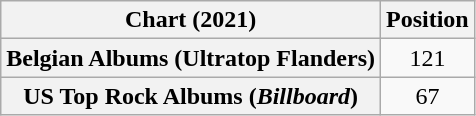<table class="wikitable plainrowheaders">
<tr>
<th>Chart (2021)</th>
<th>Position</th>
</tr>
<tr>
<th scope="row">Belgian Albums (Ultratop Flanders)</th>
<td style="text-align:center;">121</td>
</tr>
<tr>
<th scope="row">US Top Rock Albums (<em>Billboard</em>)</th>
<td style="text-align:center;">67</td>
</tr>
</table>
